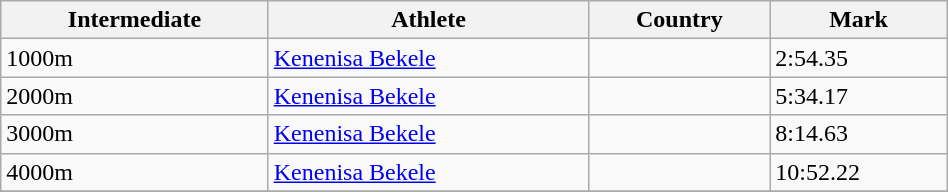<table class="wikitable" width=50%>
<tr>
<th>Intermediate</th>
<th>Athlete</th>
<th>Country</th>
<th>Mark</th>
</tr>
<tr>
<td>1000m</td>
<td><a href='#'>Kenenisa Bekele</a></td>
<td></td>
<td>2:54.35</td>
</tr>
<tr>
<td>2000m</td>
<td><a href='#'>Kenenisa Bekele</a></td>
<td></td>
<td>5:34.17</td>
</tr>
<tr>
<td>3000m</td>
<td><a href='#'>Kenenisa Bekele</a></td>
<td></td>
<td>8:14.63</td>
</tr>
<tr>
<td>4000m</td>
<td><a href='#'>Kenenisa Bekele</a></td>
<td></td>
<td>10:52.22</td>
</tr>
<tr>
</tr>
</table>
